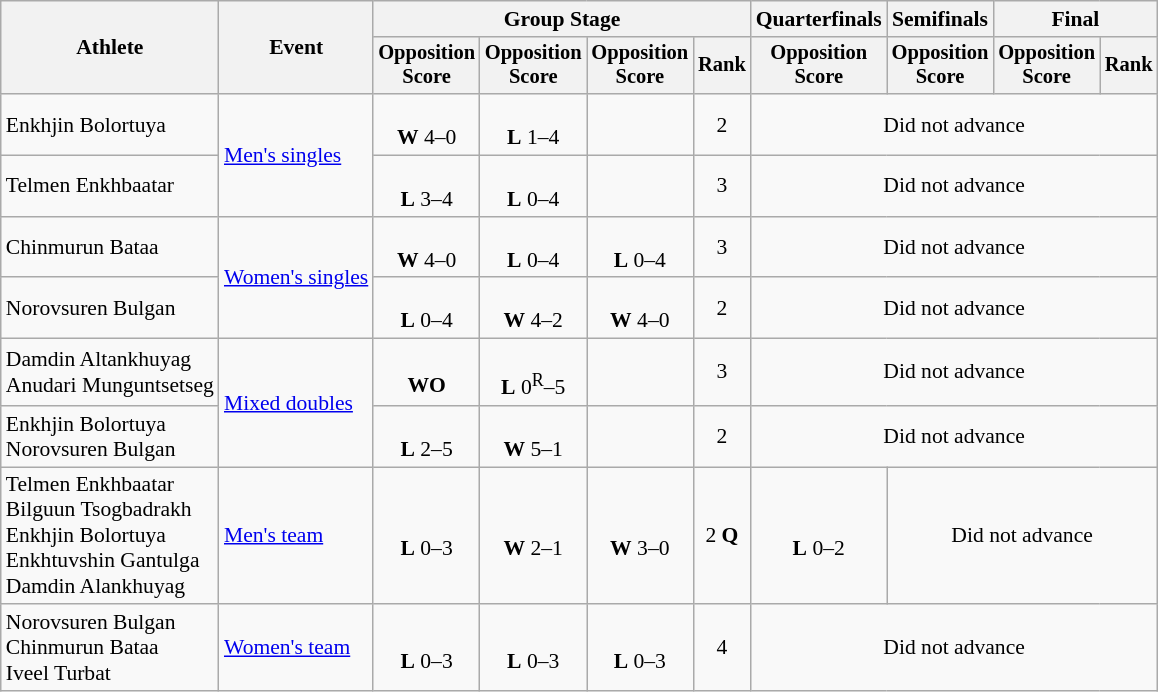<table class=wikitable style=font-size:90%;text-align:center>
<tr>
<th rowspan=2>Athlete</th>
<th rowspan=2>Event</th>
<th colspan=4>Group Stage</th>
<th>Quarterfinals</th>
<th>Semifinals</th>
<th colspan=2>Final</th>
</tr>
<tr style="font-size:95%">
<th>Opposition<br>Score</th>
<th>Opposition<br>Score</th>
<th>Opposition<br>Score</th>
<th>Rank</th>
<th>Opposition<br>Score</th>
<th>Opposition<br>Score</th>
<th>Opposition<br>Score</th>
<th>Rank</th>
</tr>
<tr>
<td align=left>Enkhjin Bolortuya</td>
<td align=left rowspan=2><a href='#'>Men's singles</a></td>
<td><br><strong>W</strong> 4–0</td>
<td><br><strong>L</strong> 1–4</td>
<td></td>
<td>2</td>
<td colspan=4>Did not advance</td>
</tr>
<tr>
<td align=left>Telmen Enkhbaatar</td>
<td><br><strong>L</strong> 3–4</td>
<td><br><strong>L</strong> 0–4</td>
<td></td>
<td>3</td>
<td colspan=4>Did not advance</td>
</tr>
<tr>
<td align=left>Chinmurun Bataa</td>
<td align=left rowspan=2><a href='#'>Women's singles</a></td>
<td><br><strong>W</strong> 4–0</td>
<td><br><strong>L</strong> 0–4</td>
<td><br><strong>L</strong> 0–4</td>
<td>3</td>
<td colspan=4>Did not advance</td>
</tr>
<tr>
<td align=left>Norovsuren Bulgan</td>
<td><br><strong>L</strong> 0–4</td>
<td><br><strong>W</strong> 4–2</td>
<td><br><strong>W</strong> 4–0</td>
<td>2</td>
<td colspan=4>Did not advance</td>
</tr>
<tr>
<td align=left>Damdin Altankhuyag<br>Anudari Munguntsetseg</td>
<td align=left rowspan=2><a href='#'>Mixed doubles</a></td>
<td><br><strong>WO</strong></td>
<td><br><strong>L</strong> 0<sup>R</sup>–5</td>
<td></td>
<td>3</td>
<td colspan=4>Did not advance</td>
</tr>
<tr>
<td align=left>Enkhjin Bolortuya<br>Norovsuren Bulgan</td>
<td><br><strong>L</strong> 2–5</td>
<td><br><strong>W</strong> 5–1</td>
<td></td>
<td>2</td>
<td colspan=4>Did not advance</td>
</tr>
<tr>
<td align=left>Telmen Enkhbaatar<br>Bilguun Tsogbadrakh<br>Enkhjin Bolortuya<br>Enkhtuvshin Gantulga<br>Damdin Alankhuyag</td>
<td align=left><a href='#'>Men's team</a></td>
<td><br><strong>L</strong> 0–3</td>
<td><br><strong>W</strong> 2–1</td>
<td><br><strong>W</strong> 3–0</td>
<td>2 <strong>Q</strong></td>
<td><br><strong>L</strong> 0–2</td>
<td colspan=3>Did not advance</td>
</tr>
<tr>
<td align=left>Norovsuren Bulgan<br>Chinmurun Bataa<br>Iveel Turbat</td>
<td align=left><a href='#'>Women's team</a></td>
<td><br><strong>L</strong> 0–3</td>
<td><br><strong>L</strong> 0–3</td>
<td><br><strong>L</strong> 0–3</td>
<td>4</td>
<td colspan=4>Did not advance</td>
</tr>
</table>
